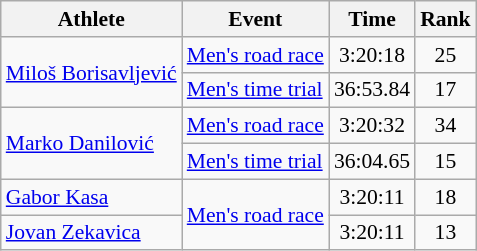<table class=wikitable style="font-size:90%">
<tr>
<th>Athlete</th>
<th>Event</th>
<th>Time</th>
<th>Rank</th>
</tr>
<tr align=center>
<td align=left rowspan=2><a href='#'>Miloš Borisavljević</a></td>
<td align=left><a href='#'>Men's road race</a></td>
<td>3:20:18</td>
<td>25</td>
</tr>
<tr align=center>
<td align=left><a href='#'>Men's time trial</a></td>
<td>36:53.84</td>
<td>17</td>
</tr>
<tr align=center>
<td align=left rowspan=2><a href='#'>Marko Danilović</a></td>
<td align=left><a href='#'>Men's road race</a></td>
<td>3:20:32</td>
<td>34</td>
</tr>
<tr align=center>
<td align=left><a href='#'>Men's time trial</a></td>
<td>36:04.65</td>
<td>15</td>
</tr>
<tr align=center>
<td align=left><a href='#'>Gabor Kasa</a></td>
<td align=left rowspan=2><a href='#'>Men's road race</a></td>
<td>3:20:11</td>
<td>18</td>
</tr>
<tr align=center>
<td align=left><a href='#'>Jovan Zekavica</a></td>
<td>3:20:11</td>
<td>13</td>
</tr>
</table>
